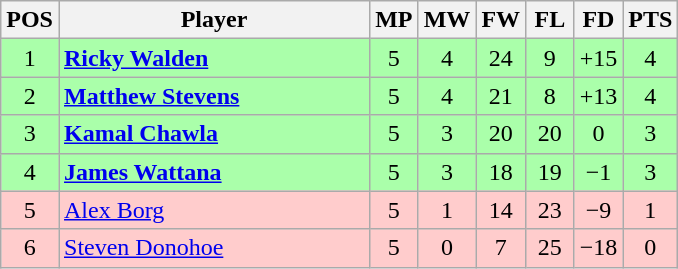<table class="wikitable" style="text-align: center;">
<tr>
<th width=25>POS</th>
<th width=200>Player</th>
<th width=25>MP</th>
<th width=25>MW</th>
<th width=25>FW</th>
<th width=25>FL</th>
<th width=25>FD</th>
<th width=25>PTS</th>
</tr>
<tr style="background:#aaffaa;">
<td>1</td>
<td style="text-align:left;"> <strong><a href='#'>Ricky Walden</a></strong></td>
<td>5</td>
<td>4</td>
<td>24</td>
<td>9</td>
<td>+15</td>
<td>4</td>
</tr>
<tr style="background:#aaffaa;">
<td>2</td>
<td style="text-align:left;"> <strong><a href='#'>Matthew Stevens</a></strong></td>
<td>5</td>
<td>4</td>
<td>21</td>
<td>8</td>
<td>+13</td>
<td>4</td>
</tr>
<tr style="background:#aaffaa;">
<td>3</td>
<td style="text-align:left;"> <strong><a href='#'>Kamal Chawla</a></strong></td>
<td>5</td>
<td>3</td>
<td>20</td>
<td>20</td>
<td>0</td>
<td>3</td>
</tr>
<tr style="background:#aaffaa;">
<td>4</td>
<td style="text-align:left;"> <strong><a href='#'>James Wattana</a></strong></td>
<td>5</td>
<td>3</td>
<td>18</td>
<td>19</td>
<td>−1</td>
<td>3</td>
</tr>
<tr style="background:#fcc;">
<td>5</td>
<td style="text-align:left;"> <a href='#'>Alex Borg</a></td>
<td>5</td>
<td>1</td>
<td>14</td>
<td>23</td>
<td>−9</td>
<td>1</td>
</tr>
<tr style="background:#fcc;">
<td>6</td>
<td style="text-align:left;"> <a href='#'>Steven Donohoe</a></td>
<td>5</td>
<td>0</td>
<td>7</td>
<td>25</td>
<td>−18</td>
<td>0</td>
</tr>
</table>
